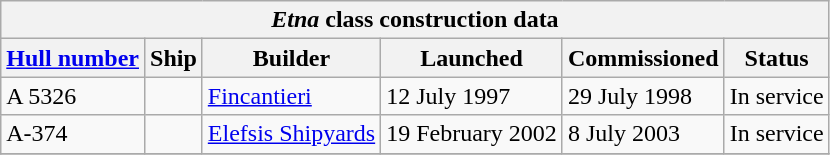<table class="wikitable" border="1">
<tr>
<th colspan="6" align="center"><em>Etna</em> class construction data</th>
</tr>
<tr>
<th><a href='#'>Hull number</a></th>
<th>Ship</th>
<th>Builder</th>
<th>Launched</th>
<th>Commissioned</th>
<th>Status</th>
</tr>
<tr>
<td>A 5326</td>
<td></td>
<td><a href='#'>Fincantieri</a></td>
<td>12 July 1997</td>
<td>29 July 1998</td>
<td>In service</td>
</tr>
<tr>
<td>A-374</td>
<td></td>
<td><a href='#'>Elefsis Shipyards</a></td>
<td>19 February 2002</td>
<td>8 July 2003</td>
<td>In service</td>
</tr>
<tr>
</tr>
</table>
